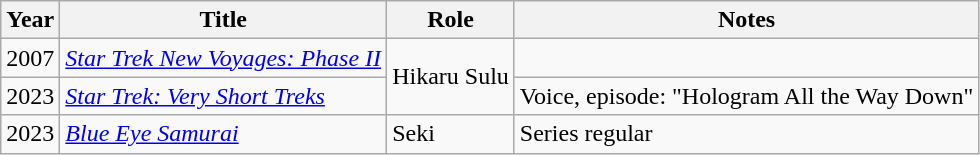<table class="wikitable sortable">
<tr>
<th>Year</th>
<th>Title</th>
<th>Role</th>
<th class="unsortable">Notes</th>
</tr>
<tr>
<td>2007</td>
<td><em><a href='#'>Star Trek New Voyages: Phase II</a></em></td>
<td rowspan="2">Hikaru Sulu</td>
<td></td>
</tr>
<tr>
<td>2023</td>
<td><em><a href='#'>Star Trek: Very Short Treks</a></em></td>
<td>Voice, episode: "Hologram All the Way Down"</td>
</tr>
<tr>
<td>2023</td>
<td><em><a href='#'>Blue Eye Samurai</a></em></td>
<td>Seki</td>
<td>Series regular</td>
</tr>
</table>
